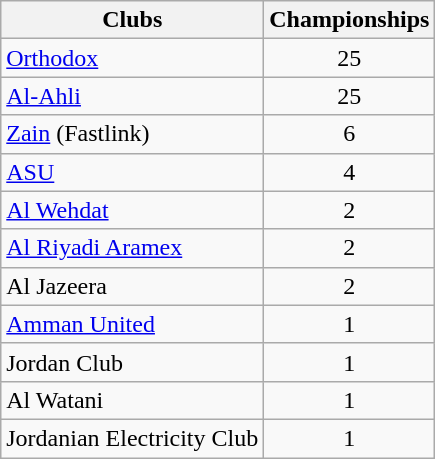<table class="wikitable" style="text-align:center;">
<tr>
<th>Clubs</th>
<th>Championships</th>
</tr>
<tr>
<td style="text-align:left;"><a href='#'>Orthodox</a></td>
<td>25</td>
</tr>
<tr>
<td style="text-align:left;"><a href='#'>Al-Ahli</a></td>
<td>25</td>
</tr>
<tr>
<td style="text-align:left;"><a href='#'>Zain</a> (Fastlink)</td>
<td>6</td>
</tr>
<tr>
<td style="text-align:left;"><a href='#'>ASU</a></td>
<td>4</td>
</tr>
<tr>
<td style="text-align:left;"><a href='#'>Al Wehdat</a></td>
<td>2</td>
</tr>
<tr>
<td style="text-align:left;"><a href='#'>Al Riyadi Aramex</a></td>
<td>2</td>
</tr>
<tr>
<td style="text-align:left;">Al Jazeera</td>
<td>2</td>
</tr>
<tr>
<td style="text-align:left;"><a href='#'>Amman United</a></td>
<td>1</td>
</tr>
<tr>
<td style="text-align:left;">Jordan Club</td>
<td>1</td>
</tr>
<tr>
<td style="text-align:left;">Al Watani</td>
<td>1</td>
</tr>
<tr>
<td style="text-align:left;">Jordanian Electricity Club</td>
<td>1</td>
</tr>
</table>
